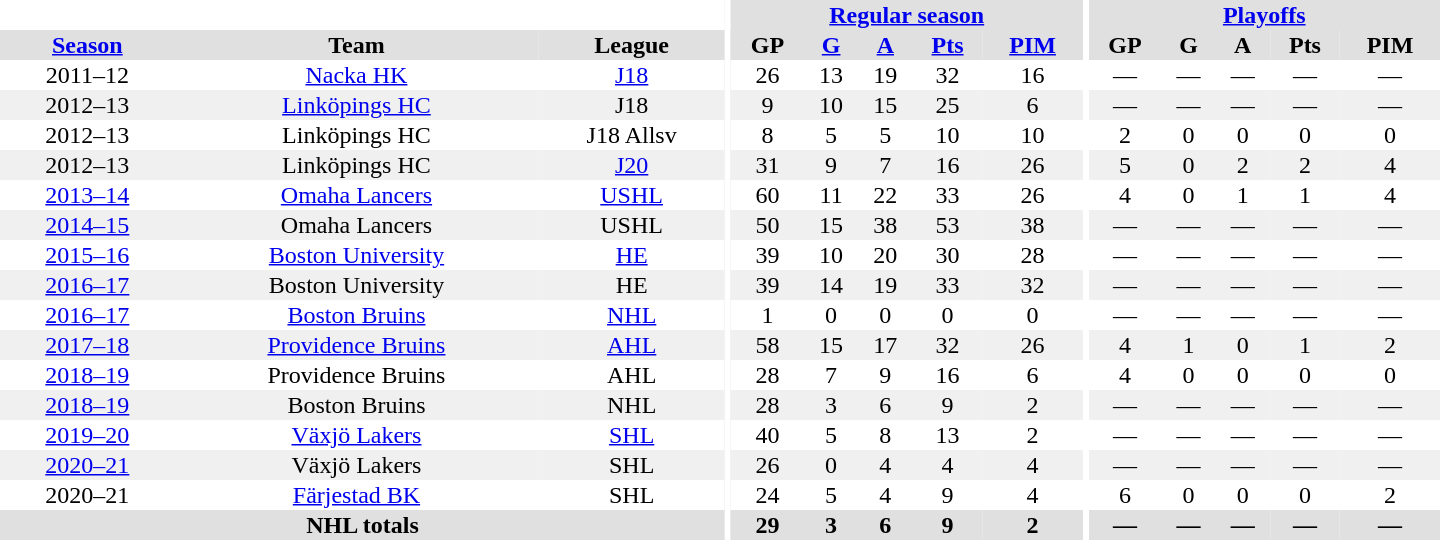<table border="0" cellpadding="1" cellspacing="0" style="text-align:center; width:60em">
<tr bgcolor="#e0e0e0">
<th colspan="3" bgcolor="#ffffff"></th>
<th rowspan="99" bgcolor="#ffffff"></th>
<th colspan="5"><a href='#'>Regular season</a></th>
<th rowspan="99" bgcolor="#ffffff"></th>
<th colspan="5"><a href='#'>Playoffs</a></th>
</tr>
<tr bgcolor="#e0e0e0">
<th><a href='#'>Season</a></th>
<th>Team</th>
<th>League</th>
<th>GP</th>
<th><a href='#'>G</a></th>
<th><a href='#'>A</a></th>
<th><a href='#'>Pts</a></th>
<th><a href='#'>PIM</a></th>
<th>GP</th>
<th>G</th>
<th>A</th>
<th>Pts</th>
<th>PIM</th>
</tr>
<tr>
<td>2011–12</td>
<td><a href='#'>Nacka HK</a></td>
<td><a href='#'>J18</a></td>
<td>26</td>
<td>13</td>
<td>19</td>
<td>32</td>
<td>16</td>
<td>—</td>
<td>—</td>
<td>—</td>
<td>—</td>
<td>—</td>
</tr>
<tr bgcolor="#f0f0f0">
<td>2012–13</td>
<td><a href='#'>Linköpings HC</a></td>
<td>J18</td>
<td>9</td>
<td>10</td>
<td>15</td>
<td>25</td>
<td>6</td>
<td>—</td>
<td>—</td>
<td>—</td>
<td>—</td>
<td>—</td>
</tr>
<tr>
<td>2012–13</td>
<td>Linköpings HC</td>
<td>J18 Allsv</td>
<td>8</td>
<td>5</td>
<td>5</td>
<td>10</td>
<td>10</td>
<td>2</td>
<td>0</td>
<td>0</td>
<td>0</td>
<td>0</td>
</tr>
<tr bgcolor="#f0f0f0">
<td>2012–13</td>
<td>Linköpings HC</td>
<td><a href='#'>J20</a></td>
<td>31</td>
<td>9</td>
<td>7</td>
<td>16</td>
<td>26</td>
<td>5</td>
<td>0</td>
<td>2</td>
<td>2</td>
<td>4</td>
</tr>
<tr>
<td><a href='#'>2013–14</a></td>
<td><a href='#'>Omaha Lancers</a></td>
<td><a href='#'>USHL</a></td>
<td>60</td>
<td>11</td>
<td>22</td>
<td>33</td>
<td>26</td>
<td>4</td>
<td>0</td>
<td>1</td>
<td>1</td>
<td>4</td>
</tr>
<tr bgcolor="#f0f0f0">
<td><a href='#'>2014–15</a></td>
<td>Omaha Lancers</td>
<td>USHL</td>
<td>50</td>
<td>15</td>
<td>38</td>
<td>53</td>
<td>38</td>
<td>—</td>
<td>—</td>
<td>—</td>
<td>—</td>
<td>—</td>
</tr>
<tr>
<td><a href='#'>2015–16</a></td>
<td><a href='#'>Boston University</a></td>
<td><a href='#'>HE</a></td>
<td>39</td>
<td>10</td>
<td>20</td>
<td>30</td>
<td>28</td>
<td>—</td>
<td>—</td>
<td>—</td>
<td>—</td>
<td>—</td>
</tr>
<tr bgcolor="#f0f0f0">
<td><a href='#'>2016–17</a></td>
<td>Boston University</td>
<td>HE</td>
<td>39</td>
<td>14</td>
<td>19</td>
<td>33</td>
<td>32</td>
<td>—</td>
<td>—</td>
<td>—</td>
<td>—</td>
<td>—</td>
</tr>
<tr>
<td><a href='#'>2016–17</a></td>
<td><a href='#'>Boston Bruins</a></td>
<td><a href='#'>NHL</a></td>
<td>1</td>
<td>0</td>
<td>0</td>
<td>0</td>
<td>0</td>
<td>—</td>
<td>—</td>
<td>—</td>
<td>—</td>
<td>—</td>
</tr>
<tr bgcolor="#f0f0f0">
<td><a href='#'>2017–18</a></td>
<td><a href='#'>Providence Bruins</a></td>
<td><a href='#'>AHL</a></td>
<td>58</td>
<td>15</td>
<td>17</td>
<td>32</td>
<td>26</td>
<td>4</td>
<td>1</td>
<td>0</td>
<td>1</td>
<td>2</td>
</tr>
<tr>
<td><a href='#'>2018–19</a></td>
<td>Providence Bruins</td>
<td>AHL</td>
<td>28</td>
<td>7</td>
<td>9</td>
<td>16</td>
<td>6</td>
<td>4</td>
<td>0</td>
<td>0</td>
<td>0</td>
<td>0</td>
</tr>
<tr bgcolor="#f0f0f0">
<td><a href='#'>2018–19</a></td>
<td>Boston Bruins</td>
<td>NHL</td>
<td>28</td>
<td>3</td>
<td>6</td>
<td>9</td>
<td>2</td>
<td>—</td>
<td>—</td>
<td>—</td>
<td>—</td>
<td>—</td>
</tr>
<tr>
<td><a href='#'>2019–20</a></td>
<td><a href='#'>Växjö Lakers</a></td>
<td><a href='#'>SHL</a></td>
<td>40</td>
<td>5</td>
<td>8</td>
<td>13</td>
<td>2</td>
<td>—</td>
<td>—</td>
<td>—</td>
<td>—</td>
<td>—</td>
</tr>
<tr bgcolor="#f0f0f0">
<td><a href='#'>2020–21</a></td>
<td>Växjö Lakers</td>
<td>SHL</td>
<td>26</td>
<td>0</td>
<td>4</td>
<td>4</td>
<td>4</td>
<td>—</td>
<td>—</td>
<td>—</td>
<td>—</td>
<td>—</td>
</tr>
<tr>
<td>2020–21</td>
<td><a href='#'>Färjestad BK</a></td>
<td>SHL</td>
<td>24</td>
<td>5</td>
<td>4</td>
<td>9</td>
<td>4</td>
<td>6</td>
<td>0</td>
<td>0</td>
<td>0</td>
<td>2</td>
</tr>
<tr bgcolor="#e0e0e0">
<th colspan="3">NHL totals</th>
<th>29</th>
<th>3</th>
<th>6</th>
<th>9</th>
<th>2</th>
<th>—</th>
<th>—</th>
<th>—</th>
<th>—</th>
<th>—</th>
</tr>
</table>
